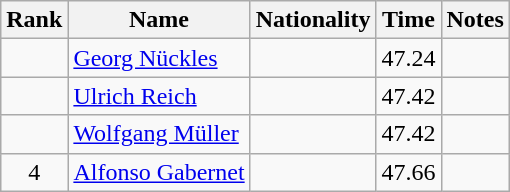<table class="wikitable sortable" style="text-align:center">
<tr>
<th>Rank</th>
<th>Name</th>
<th>Nationality</th>
<th>Time</th>
<th>Notes</th>
</tr>
<tr>
<td></td>
<td align="left"><a href='#'>Georg Nückles</a></td>
<td align=left></td>
<td>47.24</td>
<td></td>
</tr>
<tr>
<td></td>
<td align="left"><a href='#'>Ulrich Reich</a></td>
<td align=left></td>
<td>47.42</td>
<td></td>
</tr>
<tr>
<td></td>
<td align="left"><a href='#'>Wolfgang Müller</a></td>
<td align=left></td>
<td>47.42</td>
<td></td>
</tr>
<tr>
<td>4</td>
<td align="left"><a href='#'>Alfonso Gabernet</a></td>
<td align=left></td>
<td>47.66</td>
<td></td>
</tr>
</table>
